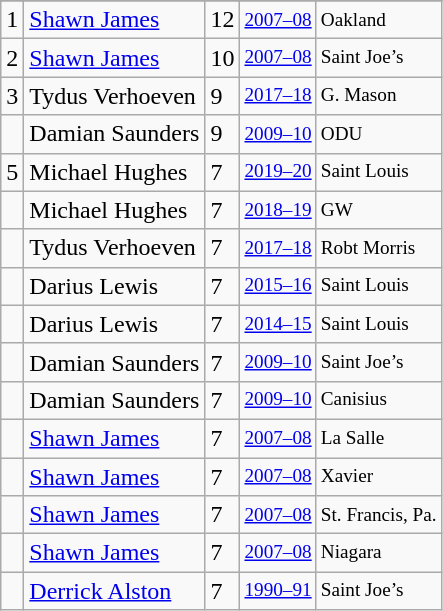<table class="wikitable">
<tr>
</tr>
<tr>
<td>1</td>
<td><a href='#'>Shawn James</a></td>
<td>12</td>
<td style="font-size:80%;"><a href='#'>2007–08</a></td>
<td style="font-size:80%;">Oakland</td>
</tr>
<tr>
<td>2</td>
<td><a href='#'>Shawn James</a></td>
<td>10</td>
<td style="font-size:80%;"><a href='#'>2007–08</a></td>
<td style="font-size:80%;">Saint Joe’s</td>
</tr>
<tr>
<td>3</td>
<td>Tydus Verhoeven</td>
<td>9</td>
<td style="font-size:80%;"><a href='#'>2017–18</a></td>
<td style="font-size:80%;">G. Mason</td>
</tr>
<tr>
<td></td>
<td>Damian Saunders</td>
<td>9</td>
<td style="font-size:80%;"><a href='#'>2009–10</a></td>
<td style="font-size:80%;">ODU</td>
</tr>
<tr>
<td>5</td>
<td>Michael Hughes</td>
<td>7</td>
<td style="font-size:80%;"><a href='#'>2019–20</a></td>
<td style="font-size:80%;">Saint Louis</td>
</tr>
<tr>
<td></td>
<td>Michael Hughes</td>
<td>7</td>
<td style="font-size:80%;"><a href='#'>2018–19</a></td>
<td style="font-size:80%;">GW</td>
</tr>
<tr>
<td></td>
<td>Tydus Verhoeven</td>
<td>7</td>
<td style="font-size:80%;"><a href='#'>2017–18</a></td>
<td style="font-size:80%;">Robt Morris</td>
</tr>
<tr>
<td></td>
<td>Darius Lewis</td>
<td>7</td>
<td style="font-size:80%;"><a href='#'>2015–16</a></td>
<td style="font-size:80%;">Saint Louis</td>
</tr>
<tr>
<td></td>
<td>Darius Lewis</td>
<td>7</td>
<td style="font-size:80%;"><a href='#'>2014–15</a></td>
<td style="font-size:80%;">Saint Louis</td>
</tr>
<tr>
<td></td>
<td>Damian Saunders</td>
<td>7</td>
<td style="font-size:80%;"><a href='#'>2009–10</a></td>
<td style="font-size:80%;">Saint Joe’s</td>
</tr>
<tr>
<td></td>
<td>Damian Saunders</td>
<td>7</td>
<td style="font-size:80%;"><a href='#'>2009–10</a></td>
<td style="font-size:80%;">Canisius</td>
</tr>
<tr>
<td></td>
<td><a href='#'>Shawn James</a></td>
<td>7</td>
<td style="font-size:80%;"><a href='#'>2007–08</a></td>
<td style="font-size:80%;">La Salle</td>
</tr>
<tr>
<td></td>
<td><a href='#'>Shawn James</a></td>
<td>7</td>
<td style="font-size:80%;"><a href='#'>2007–08</a></td>
<td style="font-size:80%;">Xavier</td>
</tr>
<tr>
<td></td>
<td><a href='#'>Shawn James</a></td>
<td>7</td>
<td style="font-size:80%;"><a href='#'>2007–08</a></td>
<td style="font-size:80%;">St. Francis, Pa.</td>
</tr>
<tr>
<td></td>
<td><a href='#'>Shawn James</a></td>
<td>7</td>
<td style="font-size:80%;"><a href='#'>2007–08</a></td>
<td style="font-size:80%;">Niagara</td>
</tr>
<tr>
<td></td>
<td><a href='#'>Derrick Alston</a></td>
<td>7</td>
<td style="font-size:80%;"><a href='#'>1990–91</a></td>
<td style="font-size:80%;">Saint Joe’s</td>
</tr>
</table>
